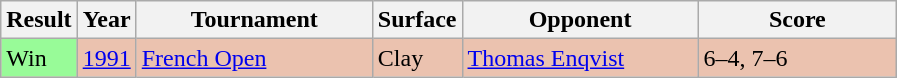<table class="sortable wikitable">
<tr>
<th style="width:40px;">Result</th>
<th style="width:30px;">Year</th>
<th style="width:150px;">Tournament</th>
<th style="width:50px;">Surface</th>
<th style="width:150px;">Opponent</th>
<th style="width:125px;" class="unsortable">Score</th>
</tr>
<tr style="background:#ebc2af;">
<td style="background:#98fb98;">Win</td>
<td><a href='#'>1991</a></td>
<td><a href='#'>French Open</a></td>
<td>Clay</td>
<td> <a href='#'>Thomas Enqvist</a></td>
<td>6–4, 7–6</td>
</tr>
</table>
